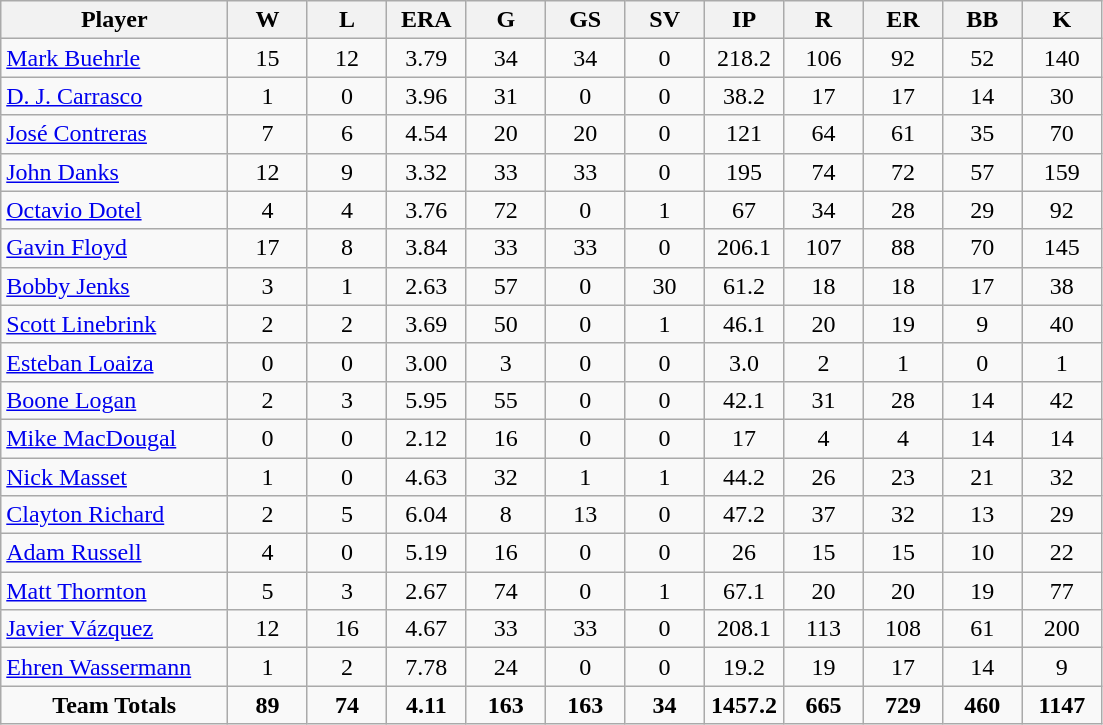<table class="wikitable sortable">
<tr>
<th bgcolor="#DDDDFF" width="20%">Player</th>
<th bgcolor="#DDDDFF" width="7%">W</th>
<th bgcolor="#DDDDFF" width="7%">L</th>
<th bgcolor="#DDDDFF" width="7%">ERA</th>
<th bgcolor="#DDDDFF" width="7%">G</th>
<th bgcolor="#DDDDFF" width="7%">GS</th>
<th bgcolor="#DDDDFF" width="7%">SV</th>
<th bgcolor="#DDDDFF" width="7%">IP</th>
<th bgcolor="#DDDDFF" width="7%">R</th>
<th bgcolor="#DDDDFF" width="7%">ER</th>
<th bgcolor="#DDDDFF" width="7%">BB</th>
<th bgcolor="#DDDDFF" width="7%">K</th>
</tr>
<tr>
<td><a href='#'>Mark Buehrle</a></td>
<td style="text-align:center">15</td>
<td style="text-align:center">12</td>
<td style="text-align:center">3.79</td>
<td style="text-align:center">34</td>
<td style="text-align:center">34</td>
<td style="text-align:center">0</td>
<td style="text-align:center">218.2</td>
<td style="text-align:center">106</td>
<td style="text-align:center">92</td>
<td style="text-align:center">52</td>
<td style="text-align:center">140</td>
</tr>
<tr>
<td><a href='#'>D. J. Carrasco</a></td>
<td style="text-align:center">1</td>
<td style="text-align:center">0</td>
<td style="text-align:center">3.96</td>
<td style="text-align:center">31</td>
<td style="text-align:center">0</td>
<td style="text-align:center">0</td>
<td style="text-align:center">38.2</td>
<td style="text-align:center">17</td>
<td style="text-align:center">17</td>
<td style="text-align:center">14</td>
<td style="text-align:center">30</td>
</tr>
<tr>
<td><a href='#'>José Contreras</a></td>
<td style="text-align:center">7</td>
<td style="text-align:center">6</td>
<td style="text-align:center">4.54</td>
<td style="text-align:center">20</td>
<td style="text-align:center">20</td>
<td style="text-align:center">0</td>
<td style="text-align:center">121</td>
<td style="text-align:center">64</td>
<td style="text-align:center">61</td>
<td style="text-align:center">35</td>
<td style="text-align:center">70</td>
</tr>
<tr>
<td><a href='#'>John Danks</a></td>
<td style="text-align:center">12</td>
<td style="text-align:center">9</td>
<td style="text-align:center">3.32</td>
<td style="text-align:center">33</td>
<td style="text-align:center">33</td>
<td style="text-align:center">0</td>
<td style="text-align:center">195</td>
<td style="text-align:center">74</td>
<td style="text-align:center">72</td>
<td style="text-align:center">57</td>
<td style="text-align:center">159</td>
</tr>
<tr>
<td><a href='#'>Octavio Dotel</a></td>
<td style="text-align:center">4</td>
<td style="text-align:center">4</td>
<td style="text-align:center">3.76</td>
<td style="text-align:center">72</td>
<td style="text-align:center">0</td>
<td style="text-align:center">1</td>
<td style="text-align:center">67</td>
<td style="text-align:center">34</td>
<td style="text-align:center">28</td>
<td style="text-align:center">29</td>
<td style="text-align:center">92</td>
</tr>
<tr>
<td><a href='#'>Gavin Floyd</a></td>
<td style="text-align:center">17</td>
<td style="text-align:center">8</td>
<td style="text-align:center">3.84</td>
<td style="text-align:center">33</td>
<td style="text-align:center">33</td>
<td style="text-align:center">0</td>
<td style="text-align:center">206.1</td>
<td style="text-align:center">107</td>
<td style="text-align:center">88</td>
<td style="text-align:center">70</td>
<td style="text-align:center">145</td>
</tr>
<tr>
<td><a href='#'>Bobby Jenks</a></td>
<td style="text-align:center">3</td>
<td style="text-align:center">1</td>
<td style="text-align:center">2.63</td>
<td style="text-align:center">57</td>
<td style="text-align:center">0</td>
<td style="text-align:center">30</td>
<td style="text-align:center">61.2</td>
<td style="text-align:center">18</td>
<td style="text-align:center">18</td>
<td style="text-align:center">17</td>
<td style="text-align:center">38</td>
</tr>
<tr>
<td><a href='#'>Scott Linebrink</a></td>
<td style="text-align:center">2</td>
<td style="text-align:center">2</td>
<td style="text-align:center">3.69</td>
<td style="text-align:center">50</td>
<td style="text-align:center">0</td>
<td style="text-align:center">1</td>
<td style="text-align:center">46.1</td>
<td style="text-align:center">20</td>
<td style="text-align:center">19</td>
<td style="text-align:center">9</td>
<td style="text-align:center">40</td>
</tr>
<tr>
<td><a href='#'>Esteban Loaiza</a></td>
<td style="text-align:center">0</td>
<td style="text-align:center">0</td>
<td style="text-align:center">3.00</td>
<td style="text-align:center">3</td>
<td style="text-align:center">0</td>
<td style="text-align:center">0</td>
<td style="text-align:center">3.0</td>
<td style="text-align:center">2</td>
<td style="text-align:center">1</td>
<td style="text-align:center">0</td>
<td style="text-align:center">1</td>
</tr>
<tr>
<td><a href='#'>Boone Logan</a></td>
<td style="text-align:center">2</td>
<td style="text-align:center">3</td>
<td style="text-align:center">5.95</td>
<td style="text-align:center">55</td>
<td style="text-align:center">0</td>
<td style="text-align:center">0</td>
<td style="text-align:center">42.1</td>
<td style="text-align:center">31</td>
<td style="text-align:center">28</td>
<td style="text-align:center">14</td>
<td style="text-align:center">42</td>
</tr>
<tr>
<td><a href='#'>Mike MacDougal</a></td>
<td style="text-align:center">0</td>
<td style="text-align:center">0</td>
<td style="text-align:center">2.12</td>
<td style="text-align:center">16</td>
<td style="text-align:center">0</td>
<td style="text-align:center">0</td>
<td style="text-align:center">17</td>
<td style="text-align:center">4</td>
<td style="text-align:center">4</td>
<td style="text-align:center">14</td>
<td style="text-align:center">14</td>
</tr>
<tr>
<td><a href='#'>Nick Masset</a></td>
<td style="text-align:center">1</td>
<td style="text-align:center">0</td>
<td style="text-align:center">4.63</td>
<td style="text-align:center">32</td>
<td style="text-align:center">1</td>
<td style="text-align:center">1</td>
<td style="text-align:center">44.2</td>
<td style="text-align:center">26</td>
<td style="text-align:center">23</td>
<td style="text-align:center">21</td>
<td style="text-align:center">32</td>
</tr>
<tr>
<td><a href='#'>Clayton Richard</a></td>
<td style="text-align:center">2</td>
<td style="text-align:center">5</td>
<td style="text-align:center">6.04</td>
<td style="text-align:center">8</td>
<td style="text-align:center">13</td>
<td style="text-align:center">0</td>
<td style="text-align:center">47.2</td>
<td style="text-align:center">37</td>
<td style="text-align:center">32</td>
<td style="text-align:center">13</td>
<td style="text-align:center">29</td>
</tr>
<tr>
<td><a href='#'>Adam Russell</a></td>
<td style="text-align:center">4</td>
<td style="text-align:center">0</td>
<td style="text-align:center">5.19</td>
<td style="text-align:center">16</td>
<td style="text-align:center">0</td>
<td style="text-align:center">0</td>
<td style="text-align:center">26</td>
<td style="text-align:center">15</td>
<td style="text-align:center">15</td>
<td style="text-align:center">10</td>
<td style="text-align:center">22</td>
</tr>
<tr>
<td><a href='#'>Matt Thornton</a></td>
<td style="text-align:center">5</td>
<td style="text-align:center">3</td>
<td style="text-align:center">2.67</td>
<td style="text-align:center">74</td>
<td style="text-align:center">0</td>
<td style="text-align:center">1</td>
<td style="text-align:center">67.1</td>
<td style="text-align:center">20</td>
<td style="text-align:center">20</td>
<td style="text-align:center">19</td>
<td style="text-align:center">77</td>
</tr>
<tr>
<td><a href='#'>Javier Vázquez</a></td>
<td style="text-align:center">12</td>
<td style="text-align:center">16</td>
<td style="text-align:center">4.67</td>
<td style="text-align:center">33</td>
<td style="text-align:center">33</td>
<td style="text-align:center">0</td>
<td style="text-align:center">208.1</td>
<td style="text-align:center">113</td>
<td style="text-align:center">108</td>
<td style="text-align:center">61</td>
<td style="text-align:center">200</td>
</tr>
<tr>
<td><a href='#'>Ehren Wassermann</a></td>
<td style="text-align:center">1</td>
<td style="text-align:center">2</td>
<td style="text-align:center">7.78</td>
<td style="text-align:center">24</td>
<td style="text-align:center">0</td>
<td style="text-align:center">0</td>
<td style="text-align:center">19.2</td>
<td style="text-align:center">19</td>
<td style="text-align:center">17</td>
<td style="text-align:center">14</td>
<td style="text-align:center">9</td>
</tr>
<tr class="sortbottom">
<td style="text-align:center"><strong>Team Totals</strong></td>
<td style="text-align:center"><strong>89</strong></td>
<td style="text-align:center"><strong>74</strong></td>
<td style="text-align:center"><strong>4.11</strong></td>
<td style="text-align:center"><strong>163</strong></td>
<td style="text-align:center"><strong>163</strong></td>
<td style="text-align:center"><strong>34</strong></td>
<td style="text-align:center"><strong>1457.2</strong></td>
<td style="text-align:center"><strong>665</strong></td>
<td style="text-align:center"><strong>729</strong></td>
<td style="text-align:center"><strong>460</strong></td>
<td style="text-align:center"><strong>1147</strong></td>
</tr>
</table>
